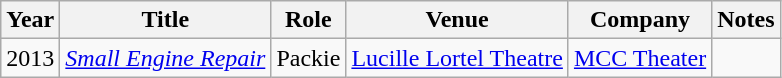<table class="wikitable sortable">
<tr>
<th>Year</th>
<th>Title</th>
<th>Role</th>
<th>Venue</th>
<th>Company</th>
<th class="unsortable">Notes</th>
</tr>
<tr>
<td>2013</td>
<td><em><a href='#'>Small Engine Repair</a></em></td>
<td>Packie</td>
<td><a href='#'>Lucille Lortel Theatre</a></td>
<td><a href='#'>MCC Theater</a></td>
<td></td>
</tr>
</table>
